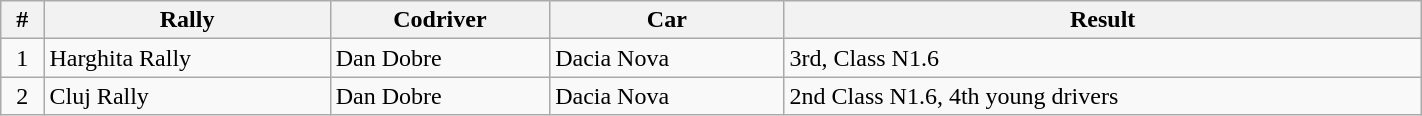<table class="wikitable" width="75%">
<tr>
<th>#</th>
<th>Rally</th>
<th>Codriver</th>
<th>Car</th>
<th>Result</th>
</tr>
<tr>
<td align="center">1</td>
<td>Harghita Rally</td>
<td>Dan Dobre</td>
<td>Dacia Nova</td>
<td>3rd, Class N1.6</td>
</tr>
<tr>
<td align="center">2</td>
<td>Cluj Rally</td>
<td>Dan Dobre</td>
<td>Dacia Nova</td>
<td>2nd Class N1.6, 4th young drivers</td>
</tr>
</table>
